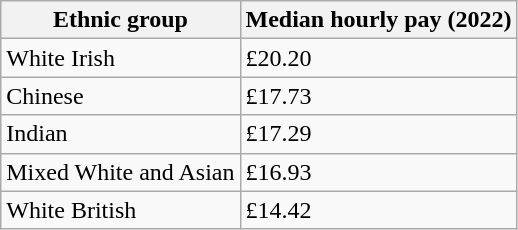<table class="wikitable">
<tr>
<th>Ethnic group</th>
<th>Median hourly pay (2022)</th>
</tr>
<tr>
<td>White Irish</td>
<td>£20.20</td>
</tr>
<tr>
<td>Chinese</td>
<td>£17.73</td>
</tr>
<tr>
<td>Indian</td>
<td>£17.29</td>
</tr>
<tr>
<td>Mixed White and Asian</td>
<td>£16.93</td>
</tr>
<tr>
<td>White British</td>
<td>£14.42</td>
</tr>
</table>
